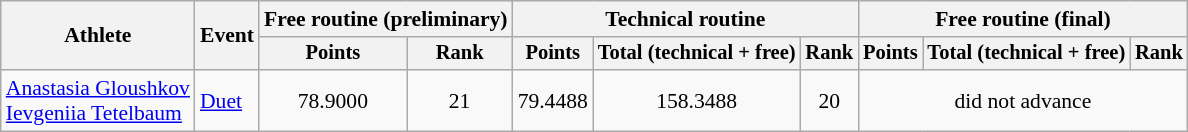<table class="wikitable" style="font-size:90%">
<tr>
<th rowspan="2">Athlete</th>
<th rowspan="2">Event</th>
<th colspan=2>Free routine (preliminary)</th>
<th colspan=3>Technical routine</th>
<th colspan=3>Free routine (final)</th>
</tr>
<tr style="font-size:95%">
<th>Points</th>
<th>Rank</th>
<th>Points</th>
<th>Total (technical + free)</th>
<th>Rank</th>
<th>Points</th>
<th>Total (technical + free)</th>
<th>Rank</th>
</tr>
<tr align=center>
<td align=left><a href='#'>Anastasia Gloushkov</a><br><a href='#'>Ievgeniia Tetelbaum</a></td>
<td align=left><a href='#'>Duet</a></td>
<td>78.9000</td>
<td>21</td>
<td>79.4488</td>
<td>158.3488</td>
<td>20</td>
<td colspan="3">did not advance</td>
</tr>
</table>
